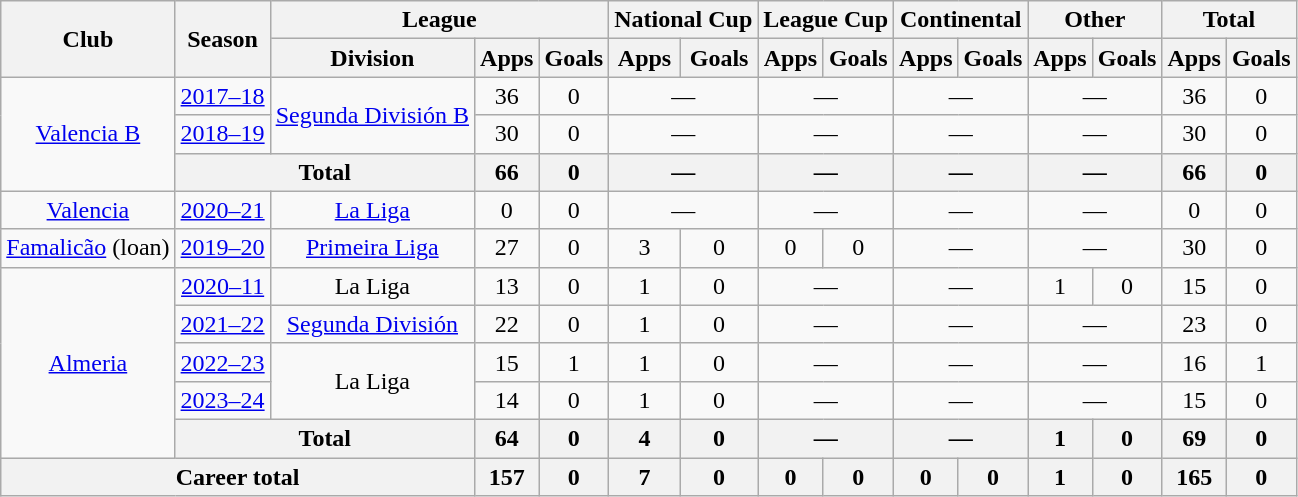<table class="wikitable" style="text-align:center">
<tr>
<th rowspan="2">Club</th>
<th rowspan="2">Season</th>
<th colspan="3">League</th>
<th colspan="2">National Cup</th>
<th colspan="2">League Cup</th>
<th colspan="2">Continental</th>
<th colspan="2">Other</th>
<th colspan="2">Total</th>
</tr>
<tr>
<th>Division</th>
<th>Apps</th>
<th>Goals</th>
<th>Apps</th>
<th>Goals</th>
<th>Apps</th>
<th>Goals</th>
<th>Apps</th>
<th>Goals</th>
<th>Apps</th>
<th>Goals</th>
<th>Apps</th>
<th>Goals</th>
</tr>
<tr>
<td rowspan="3"><a href='#'>Valencia B</a></td>
<td><a href='#'>2017–18</a></td>
<td rowspan="2"><a href='#'>Segunda División B</a></td>
<td>36</td>
<td>0</td>
<td colspan="2">—</td>
<td colspan="2">—</td>
<td colspan="2">—</td>
<td colspan="2">—</td>
<td>36</td>
<td>0</td>
</tr>
<tr>
<td><a href='#'>2018–19</a></td>
<td>30</td>
<td>0</td>
<td colspan="2">—</td>
<td colspan="2">—</td>
<td colspan="2">—</td>
<td colspan="2">—</td>
<td>30</td>
<td>0</td>
</tr>
<tr>
<th colspan="2">Total</th>
<th>66</th>
<th>0</th>
<th colspan="2">—</th>
<th colspan="2">—</th>
<th colspan="2">—</th>
<th colspan="2">—</th>
<th>66</th>
<th>0</th>
</tr>
<tr>
<td><a href='#'>Valencia</a></td>
<td><a href='#'>2020–21</a></td>
<td><a href='#'>La Liga</a></td>
<td>0</td>
<td>0</td>
<td colspan="2">—</td>
<td colspan="2">—</td>
<td colspan="2">—</td>
<td colspan="2">—</td>
<td>0</td>
<td>0</td>
</tr>
<tr>
<td><a href='#'>Famalicão</a> (loan)</td>
<td><a href='#'>2019–20</a></td>
<td><a href='#'>Primeira Liga</a></td>
<td>27</td>
<td>0</td>
<td>3</td>
<td>0</td>
<td>0</td>
<td>0</td>
<td colspan="2">—</td>
<td colspan="2">—</td>
<td>30</td>
<td>0</td>
</tr>
<tr>
<td rowspan="5"><a href='#'>Almeria</a></td>
<td><a href='#'>2020–11</a></td>
<td>La Liga</td>
<td>13</td>
<td>0</td>
<td>1</td>
<td>0</td>
<td colspan="2">—</td>
<td colspan="2">—</td>
<td>1</td>
<td>0</td>
<td>15</td>
<td>0</td>
</tr>
<tr>
<td><a href='#'>2021–22</a></td>
<td><a href='#'>Segunda División</a></td>
<td>22</td>
<td>0</td>
<td>1</td>
<td>0</td>
<td colspan="2">—</td>
<td colspan="2">—</td>
<td colspan="2">—</td>
<td>23</td>
<td>0</td>
</tr>
<tr>
<td><a href='#'>2022–23</a></td>
<td rowspan="2">La Liga</td>
<td>15</td>
<td>1</td>
<td>1</td>
<td>0</td>
<td colspan="2">—</td>
<td colspan="2">—</td>
<td colspan="2">—</td>
<td>16</td>
<td>1</td>
</tr>
<tr>
<td><a href='#'>2023–24</a></td>
<td>14</td>
<td>0</td>
<td>1</td>
<td>0</td>
<td colspan="2">—</td>
<td colspan="2">—</td>
<td colspan="2">—</td>
<td>15</td>
<td>0</td>
</tr>
<tr>
<th colspan="2">Total</th>
<th>64</th>
<th>0</th>
<th>4</th>
<th>0</th>
<th colspan="2">—</th>
<th colspan="2">—</th>
<th>1</th>
<th>0</th>
<th>69</th>
<th>0</th>
</tr>
<tr>
<th colspan="3">Career total</th>
<th>157</th>
<th>0</th>
<th>7</th>
<th>0</th>
<th>0</th>
<th>0</th>
<th>0</th>
<th>0</th>
<th>1</th>
<th>0</th>
<th>165</th>
<th>0</th>
</tr>
</table>
